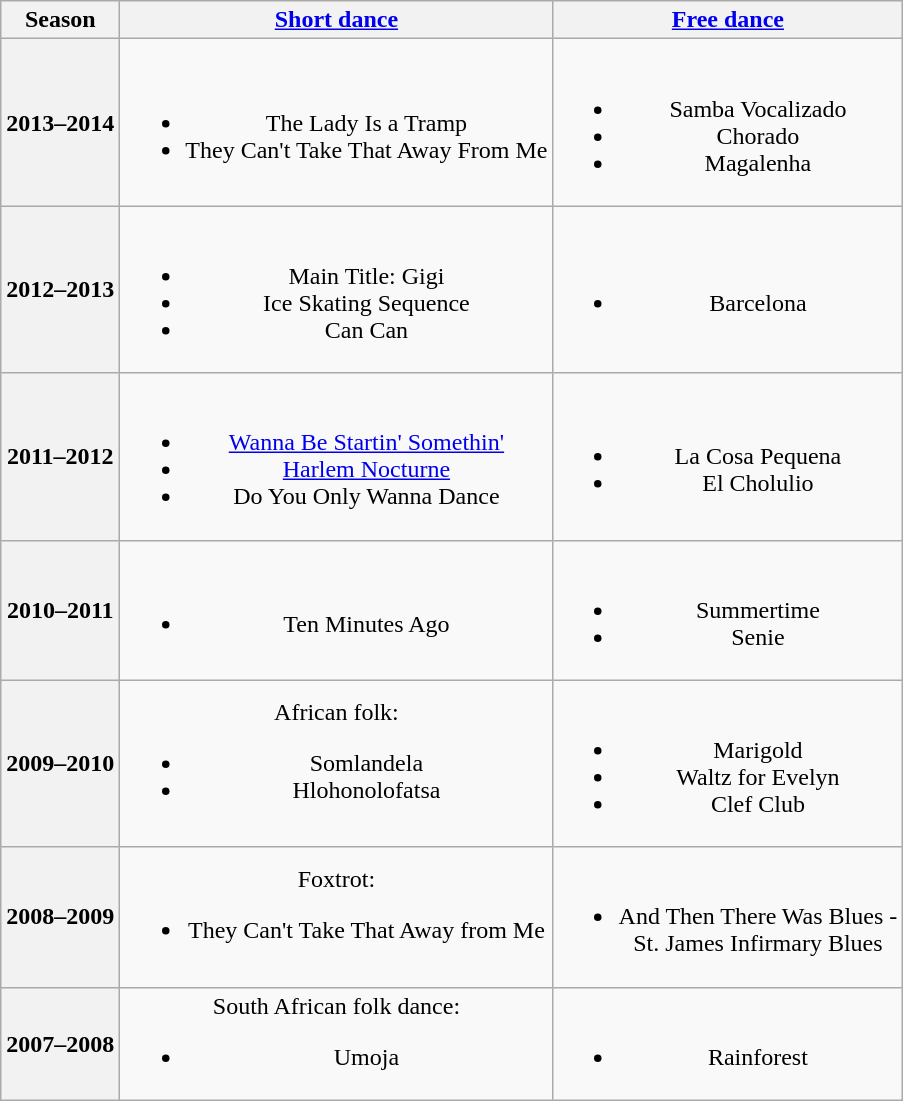<table class="wikitable" style="text-align:center">
<tr>
<th>Season</th>
<th><a href='#'>Short dance</a></th>
<th><a href='#'>Free dance</a></th>
</tr>
<tr>
<th>2013–2014 <br> </th>
<td><br><ul><li>The Lady Is a Tramp <br></li><li>They Can't Take That Away From Me <br></li></ul></td>
<td><br><ul><li>Samba Vocalizado <br></li><li>Chorado <br></li><li>Magalenha <br></li></ul></td>
</tr>
<tr>
<th>2012–2013 <br> </th>
<td><br><ul><li>Main Title: Gigi <br></li><li>Ice Skating Sequence <br></li><li>Can Can <br></li></ul></td>
<td><br><ul><li>Barcelona <br></li></ul></td>
</tr>
<tr>
<th>2011–2012 <br> </th>
<td><br><ul><li><a href='#'>Wanna Be Startin' Somethin'</a> <br></li><li><a href='#'>Harlem Nocturne</a></li><li>Do You Only Wanna Dance</li></ul></td>
<td><br><ul><li>La Cosa Pequena <br> </li><li>El Cholulio <br> </li></ul></td>
</tr>
<tr>
<th>2010–2011</th>
<td><br><ul><li>Ten Minutes Ago <br></li></ul></td>
<td><br><ul><li>Summertime <br></li><li>Senie</li></ul></td>
</tr>
<tr>
<th>2009–2010 <br> </th>
<td>African folk:<br><ul><li>Somlandela <br></li><li>Hlohonolofatsa <br></li></ul></td>
<td><br><ul><li>Marigold <br></li><li>Waltz for Evelyn <br></li><li>Clef Club <br></li></ul></td>
</tr>
<tr>
<th>2008–2009 <br> </th>
<td>Foxtrot:<br><ul><li>They Can't Take That Away from Me <br></li></ul></td>
<td><br><ul><li>And Then There Was Blues - <br> St. James Infirmary Blues</li></ul></td>
</tr>
<tr>
<th>2007–2008 <br> </th>
<td>South African folk dance:<br><ul><li>Umoja</li></ul></td>
<td><br><ul><li>Rainforest <br></li></ul></td>
</tr>
</table>
